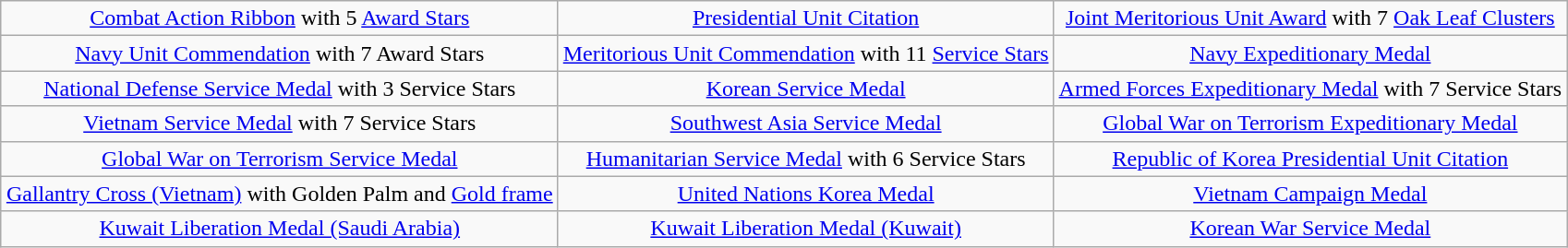<table class="wikitable" style="margin:1em auto; text-align:center;">
<tr>
<td><a href='#'>Combat Action Ribbon</a> with 5 <a href='#'>Award Stars</a></td>
<td><a href='#'>Presidential Unit Citation</a></td>
<td><a href='#'>Joint Meritorious Unit Award</a> with 7 <a href='#'>Oak Leaf Clusters</a></td>
</tr>
<tr>
<td><a href='#'>Navy Unit Commendation</a> with 7 Award Stars</td>
<td><a href='#'>Meritorious Unit Commendation</a> with 11 <a href='#'>Service Stars</a></td>
<td><a href='#'>Navy Expeditionary Medal</a></td>
</tr>
<tr>
<td><a href='#'>National Defense Service Medal</a> with 3 Service Stars</td>
<td><a href='#'>Korean Service Medal</a></td>
<td><a href='#'>Armed Forces Expeditionary Medal</a> with 7 Service Stars</td>
</tr>
<tr>
<td><a href='#'>Vietnam Service Medal</a> with 7 Service Stars</td>
<td><a href='#'>Southwest Asia Service Medal</a></td>
<td><a href='#'>Global War on Terrorism Expeditionary Medal</a></td>
</tr>
<tr>
<td><a href='#'>Global War on Terrorism Service Medal</a></td>
<td><a href='#'>Humanitarian Service Medal</a> with 6 Service Stars</td>
<td><a href='#'>Republic of Korea Presidential Unit Citation</a></td>
</tr>
<tr>
<td><a href='#'>Gallantry Cross (Vietnam)</a> with Golden Palm and <a href='#'>Gold frame</a></td>
<td><a href='#'>United Nations Korea Medal</a></td>
<td><a href='#'>Vietnam Campaign Medal</a></td>
</tr>
<tr>
<td><a href='#'>Kuwait Liberation Medal (Saudi Arabia)</a></td>
<td><a href='#'>Kuwait Liberation Medal (Kuwait)</a></td>
<td><a href='#'>Korean War Service Medal</a></td>
</tr>
</table>
